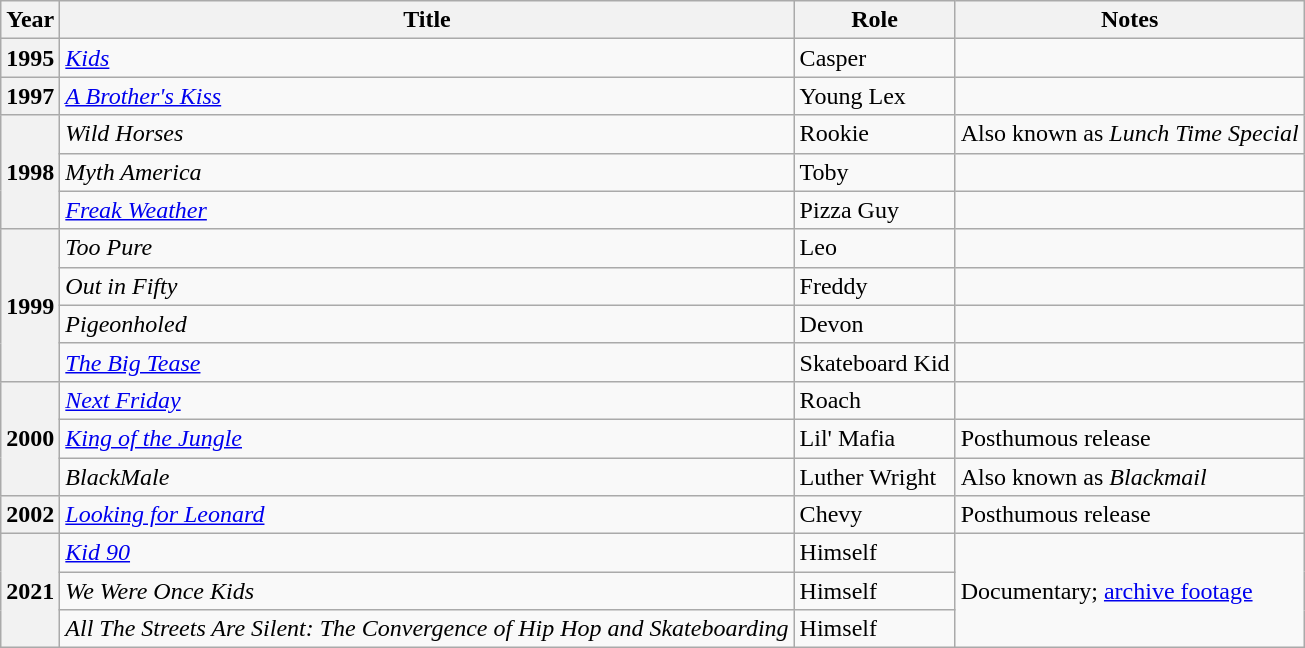<table class="wikitable plainrowheaders sortable">
<tr>
<th scope="col">Year</th>
<th scope="col">Title</th>
<th scope="col">Role</th>
<th scope="col" class="unsortable">Notes</th>
</tr>
<tr>
<th scope="row">1995</th>
<td><em><a href='#'>Kids</a></em></td>
<td>Casper</td>
<td></td>
</tr>
<tr>
<th scope="row">1997</th>
<td><em><a href='#'>A Brother's Kiss</a></em></td>
<td>Young Lex</td>
<td></td>
</tr>
<tr>
<th rowspan="3" ! scope="row">1998</th>
<td><em>Wild Horses</em></td>
<td>Rookie</td>
<td>Also known as <em>Lunch Time Special</em></td>
</tr>
<tr>
<td><em>Myth America</em></td>
<td>Toby</td>
<td></td>
</tr>
<tr>
<td><em><a href='#'>Freak Weather</a></em></td>
<td>Pizza Guy</td>
<td></td>
</tr>
<tr>
<th rowspan="4" ! scope="row">1999</th>
<td><em>Too Pure</em></td>
<td>Leo</td>
<td></td>
</tr>
<tr>
<td><em>Out in Fifty</em></td>
<td>Freddy</td>
<td></td>
</tr>
<tr>
<td><em>Pigeonholed</em></td>
<td>Devon</td>
<td></td>
</tr>
<tr>
<td><em><a href='#'>The Big Tease</a></em></td>
<td>Skateboard Kid</td>
<td></td>
</tr>
<tr>
<th rowspan="3" ! scope="row">2000</th>
<td><em><a href='#'>Next Friday</a></em></td>
<td>Roach</td>
<td></td>
</tr>
<tr>
<td><em><a href='#'>King of the Jungle</a></em></td>
<td>Lil' Mafia</td>
<td>Posthumous release</td>
</tr>
<tr>
<td><em>BlackMale</em></td>
<td>Luther Wright</td>
<td>Also known as <em>Blackmail</em></td>
</tr>
<tr>
<th scope="row">2002</th>
<td><em><a href='#'>Looking for Leonard</a></em></td>
<td>Chevy</td>
<td>Posthumous release</td>
</tr>
<tr>
<th rowspan="3" ! scope="row">2021</th>
<td><em><a href='#'>Kid 90</a></em></td>
<td>Himself</td>
<td rowspan="3">Documentary; <a href='#'>archive footage</a></td>
</tr>
<tr>
<td><em>We Were Once Kids</em></td>
<td>Himself</td>
</tr>
<tr>
<td><em>All The Streets Are Silent: The Convergence of Hip Hop and Skateboarding</em></td>
<td>Himself</td>
</tr>
</table>
